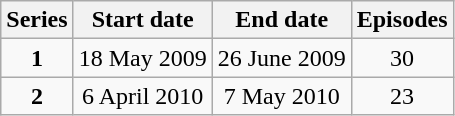<table class="wikitable" style="text-align:center;">
<tr>
<th>Series</th>
<th>Start date</th>
<th>End date</th>
<th>Episodes</th>
</tr>
<tr>
<td><strong>1</strong></td>
<td>18 May 2009</td>
<td>26 June 2009</td>
<td>30</td>
</tr>
<tr>
<td><strong>2</strong></td>
<td>6 April 2010</td>
<td>7 May 2010</td>
<td>23</td>
</tr>
</table>
